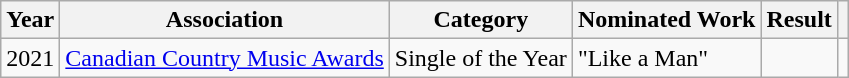<table class="wikitable">
<tr>
<th>Year</th>
<th>Association</th>
<th>Category</th>
<th>Nominated Work</th>
<th>Result</th>
<th></th>
</tr>
<tr>
<td>2021</td>
<td><a href='#'>Canadian Country Music Awards</a></td>
<td>Single of the Year</td>
<td>"Like a Man"</td>
<td></td>
<td></td>
</tr>
</table>
